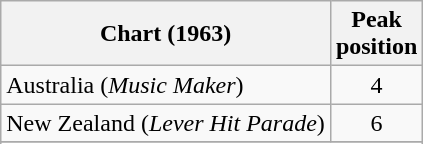<table class="wikitable sortable">
<tr>
<th>Chart (1963)</th>
<th>Peak<br>position</th>
</tr>
<tr>
<td>Australia (<em>Music Maker</em>)</td>
<td style="text-align:center;">4</td>
</tr>
<tr>
<td>New Zealand (<em>Lever Hit Parade</em>)</td>
<td style="text-align:center;">6</td>
</tr>
<tr>
</tr>
<tr>
</tr>
</table>
